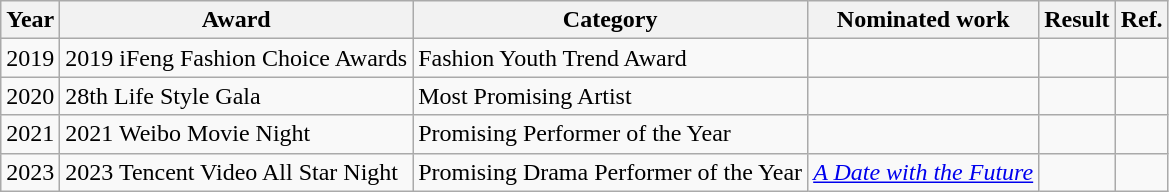<table class="wikitable">
<tr>
<th>Year</th>
<th>Award</th>
<th>Category</th>
<th>Nominated work</th>
<th>Result</th>
<th>Ref.</th>
</tr>
<tr>
<td>2019</td>
<td>2019 iFeng Fashion Choice Awards</td>
<td>Fashion Youth Trend Award</td>
<td></td>
<td></td>
<td></td>
</tr>
<tr>
<td>2020</td>
<td>28th Life Style Gala</td>
<td>Most Promising Artist</td>
<td></td>
<td></td>
<td></td>
</tr>
<tr>
<td>2021</td>
<td>2021 Weibo Movie Night</td>
<td>Promising Performer of the Year</td>
<td></td>
<td></td>
<td></td>
</tr>
<tr>
<td>2023</td>
<td>2023 Tencent Video All Star Night</td>
<td>Promising Drama Performer of the Year</td>
<td><em><a href='#'>A Date with the Future</a></em></td>
<td></td>
<td></td>
</tr>
</table>
